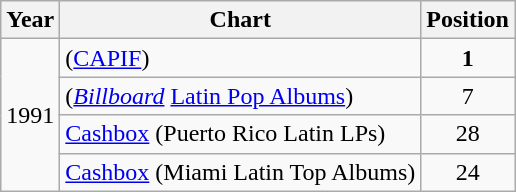<table class="wikitable">
<tr>
<th>Year</th>
<th>Chart</th>
<th>Position</th>
</tr>
<tr>
<td rowspan="4">1991</td>
<td> (<a href='#'>CAPIF</a>)</td>
<td align="center"><strong>1</strong></td>
</tr>
<tr>
<td> (<em><a href='#'>Billboard</a></em> <a href='#'>Latin Pop Albums</a>)</td>
<td align="center">7</td>
</tr>
<tr>
<td> <a href='#'>Cashbox</a> (Puerto Rico Latin LPs)</td>
<td align="center">28</td>
</tr>
<tr>
<td> <a href='#'>Cashbox</a> (Miami Latin Top Albums)</td>
<td align="center">24</td>
</tr>
</table>
